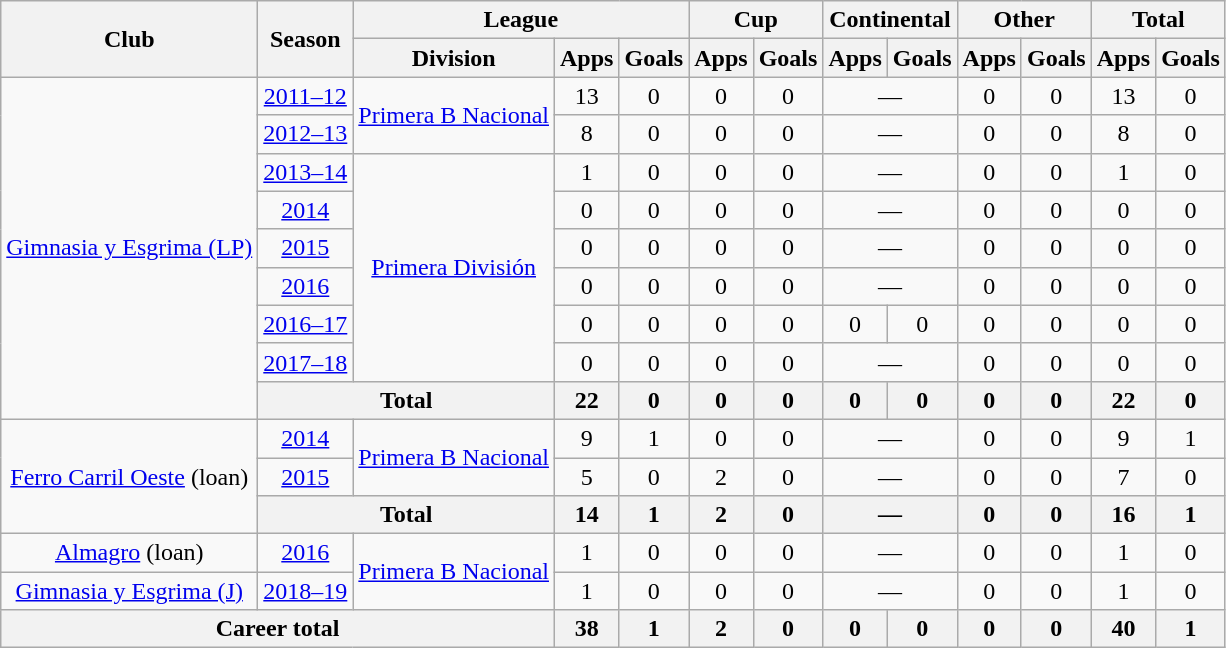<table class="wikitable" style="text-align:center">
<tr>
<th rowspan="2">Club</th>
<th rowspan="2">Season</th>
<th colspan="3">League</th>
<th colspan="2">Cup</th>
<th colspan="2">Continental</th>
<th colspan="2">Other</th>
<th colspan="2">Total</th>
</tr>
<tr>
<th>Division</th>
<th>Apps</th>
<th>Goals</th>
<th>Apps</th>
<th>Goals</th>
<th>Apps</th>
<th>Goals</th>
<th>Apps</th>
<th>Goals</th>
<th>Apps</th>
<th>Goals</th>
</tr>
<tr>
<td rowspan="9"><a href='#'>Gimnasia y Esgrima (LP)</a></td>
<td><a href='#'>2011–12</a></td>
<td rowspan="2"><a href='#'>Primera B Nacional</a></td>
<td>13</td>
<td>0</td>
<td>0</td>
<td>0</td>
<td colspan="2">—</td>
<td>0</td>
<td>0</td>
<td>13</td>
<td>0</td>
</tr>
<tr>
<td><a href='#'>2012–13</a></td>
<td>8</td>
<td>0</td>
<td>0</td>
<td>0</td>
<td colspan="2">—</td>
<td>0</td>
<td>0</td>
<td>8</td>
<td>0</td>
</tr>
<tr>
<td><a href='#'>2013–14</a></td>
<td rowspan="6"><a href='#'>Primera División</a></td>
<td>1</td>
<td>0</td>
<td>0</td>
<td>0</td>
<td colspan="2">—</td>
<td>0</td>
<td>0</td>
<td>1</td>
<td>0</td>
</tr>
<tr>
<td><a href='#'>2014</a></td>
<td>0</td>
<td>0</td>
<td>0</td>
<td>0</td>
<td colspan="2">—</td>
<td>0</td>
<td>0</td>
<td>0</td>
<td>0</td>
</tr>
<tr>
<td><a href='#'>2015</a></td>
<td>0</td>
<td>0</td>
<td>0</td>
<td>0</td>
<td colspan="2">—</td>
<td>0</td>
<td>0</td>
<td>0</td>
<td>0</td>
</tr>
<tr>
<td><a href='#'>2016</a></td>
<td>0</td>
<td>0</td>
<td>0</td>
<td>0</td>
<td colspan="2">—</td>
<td>0</td>
<td>0</td>
<td>0</td>
<td>0</td>
</tr>
<tr>
<td><a href='#'>2016–17</a></td>
<td>0</td>
<td>0</td>
<td>0</td>
<td>0</td>
<td>0</td>
<td>0</td>
<td>0</td>
<td>0</td>
<td>0</td>
<td>0</td>
</tr>
<tr>
<td><a href='#'>2017–18</a></td>
<td>0</td>
<td>0</td>
<td>0</td>
<td>0</td>
<td colspan="2">—</td>
<td>0</td>
<td>0</td>
<td>0</td>
<td>0</td>
</tr>
<tr>
<th colspan="2">Total</th>
<th>22</th>
<th>0</th>
<th>0</th>
<th>0</th>
<th>0</th>
<th>0</th>
<th>0</th>
<th>0</th>
<th>22</th>
<th>0</th>
</tr>
<tr>
<td rowspan="3"><a href='#'>Ferro Carril Oeste</a> (loan)</td>
<td><a href='#'>2014</a></td>
<td rowspan="2"><a href='#'>Primera B Nacional</a></td>
<td>9</td>
<td>1</td>
<td>0</td>
<td>0</td>
<td colspan="2">—</td>
<td>0</td>
<td>0</td>
<td>9</td>
<td>1</td>
</tr>
<tr>
<td><a href='#'>2015</a></td>
<td>5</td>
<td>0</td>
<td>2</td>
<td>0</td>
<td colspan="2">—</td>
<td>0</td>
<td>0</td>
<td>7</td>
<td>0</td>
</tr>
<tr>
<th colspan="2">Total</th>
<th>14</th>
<th>1</th>
<th>2</th>
<th>0</th>
<th colspan="2">—</th>
<th>0</th>
<th>0</th>
<th>16</th>
<th>1</th>
</tr>
<tr>
<td rowspan="1"><a href='#'>Almagro</a> (loan)</td>
<td><a href='#'>2016</a></td>
<td rowspan="2"><a href='#'>Primera B Nacional</a></td>
<td>1</td>
<td>0</td>
<td>0</td>
<td>0</td>
<td colspan="2">—</td>
<td>0</td>
<td>0</td>
<td>1</td>
<td>0</td>
</tr>
<tr>
<td rowspan="1"><a href='#'>Gimnasia y Esgrima (J)</a></td>
<td><a href='#'>2018–19</a></td>
<td>1</td>
<td>0</td>
<td>0</td>
<td>0</td>
<td colspan="2">—</td>
<td>0</td>
<td>0</td>
<td>1</td>
<td>0</td>
</tr>
<tr>
<th colspan="3">Career total</th>
<th>38</th>
<th>1</th>
<th>2</th>
<th>0</th>
<th>0</th>
<th>0</th>
<th>0</th>
<th>0</th>
<th>40</th>
<th>1</th>
</tr>
</table>
